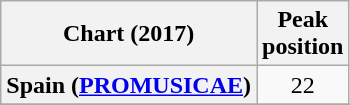<table class="wikitable sortable plainrowheaders" style="text-align:center">
<tr>
<th scope="col">Chart (2017)</th>
<th scope="col">Peak<br> position</th>
</tr>
<tr>
<th scope="row">Spain (<a href='#'>PROMUSICAE</a>)</th>
<td>22</td>
</tr>
<tr>
</tr>
<tr>
</tr>
<tr>
</tr>
</table>
